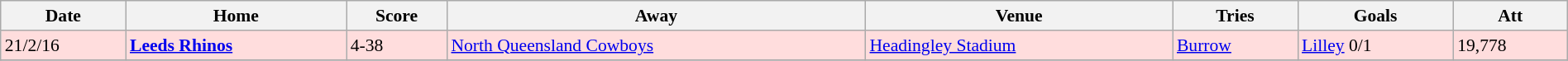<table class="wikitable" style="font-size:90%;" width="100%">
<tr>
<th>Date</th>
<th>Home</th>
<th>Score</th>
<th>Away</th>
<th>Venue</th>
<th>Tries</th>
<th>Goals</th>
<th>Att</th>
</tr>
<tr style="background:#ffdddd;" width=20 | >
<td>21/2/16</td>
<td> <strong><a href='#'>Leeds Rhinos</a></strong></td>
<td>4-38</td>
<td> <a href='#'>North Queensland Cowboys</a></td>
<td><a href='#'>Headingley Stadium</a></td>
<td><a href='#'>Burrow</a></td>
<td><a href='#'>Lilley</a> 0/1</td>
<td>19,778</td>
</tr>
<tr>
</tr>
</table>
